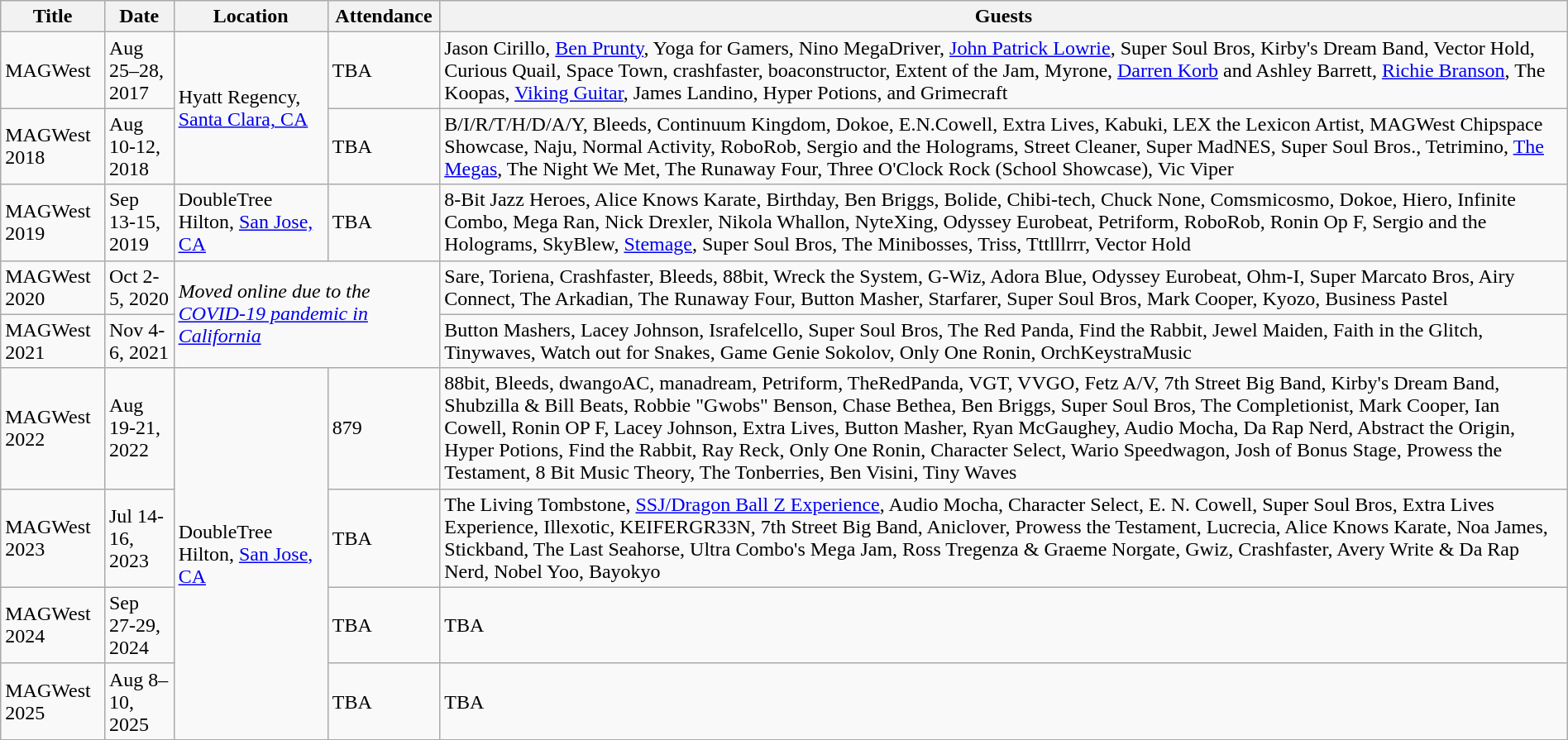<table class="wikitable" width="100%">
<tr>
<th>Title</th>
<th>Date</th>
<th>Location</th>
<th>Attendance</th>
<th>Guests</th>
</tr>
<tr>
<td>MAGWest</td>
<td>Aug 25–28, 2017</td>
<td rowspan=2>Hyatt Regency, <a href='#'>Santa Clara, CA</a></td>
<td>TBA</td>
<td>Jason Cirillo, <a href='#'>Ben Prunty</a>, Yoga for Gamers, Nino MegaDriver, <a href='#'>John Patrick Lowrie</a>, Super Soul Bros, Kirby's Dream Band, Vector Hold, Curious Quail, Space Town, crashfaster, boaconstructor, Extent of the Jam, Myrone, <a href='#'>Darren Korb</a> and Ashley Barrett, <a href='#'>Richie Branson</a>, The Koopas, <a href='#'>Viking Guitar</a>, James Landino, Hyper Potions, and Grimecraft</td>
</tr>
<tr>
<td>MAGWest 2018</td>
<td>Aug 10-12, 2018</td>
<td>TBA</td>
<td>B/I/R/T/H/D/A/Y, Bleeds, Continuum Kingdom, Dokoe, E.N.Cowell, Extra Lives, Kabuki, LEX the Lexicon Artist, MAGWest Chipspace Showcase, Naju, Normal Activity, RoboRob, Sergio and the Holograms, Street Cleaner, Super MadNES, Super Soul Bros., Tetrimino, <a href='#'>The Megas</a>, The Night We Met, The Runaway Four, Three O'Clock Rock (School Showcase), Vic Viper</td>
</tr>
<tr>
<td>MAGWest 2019</td>
<td>Sep 13-15, 2019</td>
<td>DoubleTree Hilton, <a href='#'>San Jose, CA</a></td>
<td>TBA</td>
<td>8-Bit Jazz Heroes, Alice Knows Karate, Birthday, Ben Briggs, Bolide, Chibi-tech, Chuck None, Comsmicosmo, Dokoe, Hiero, Infinite Combo, Mega Ran, Nick Drexler, Nikola Whallon, NyteXing, Odyssey Eurobeat, Petriform, RoboRob, Ronin Op F, Sergio and the Holograms, SkyBlew, <a href='#'>Stemage</a>, Super Soul Bros, The Minibosses, Triss, Tttlllrrr, Vector Hold</td>
</tr>
<tr>
<td>MAGWest 2020</td>
<td>Oct 2-5, 2020</td>
<td colspan=2&& rowspan=2><em>Moved online due to the <a href='#'>COVID-19 pandemic in California</a></em></td>
<td>Sare, Toriena, Crashfaster, Bleeds, 88bit, Wreck the System, G-Wiz, Adora Blue, Odyssey Eurobeat, Ohm-I, Super Marcato Bros, Airy Connect, The Arkadian, The Runaway Four, Button Masher, Starfarer, Super Soul Bros, Mark Cooper, Kyozo, Business Pastel</td>
</tr>
<tr>
<td>MAGWest 2021</td>
<td>Nov 4-6, 2021</td>
<td>Button Mashers, Lacey Johnson, Israfelcello, Super Soul Bros, The Red Panda, Find the Rabbit, Jewel Maiden, Faith in the Glitch, Tinywaves, Watch out for Snakes, Game Genie Sokolov, Only One Ronin, OrchKeystraMusic</td>
</tr>
<tr>
<td>MAGWest 2022</td>
<td>Aug 19-21, 2022</td>
<td rowspan=4>DoubleTree Hilton, <a href='#'>San Jose, CA</a></td>
<td>879 </td>
<td>88bit, Bleeds, dwangoAC, manadream, Petriform, TheRedPanda, VGT, VVGO, Fetz A/V, 7th Street Big Band, Kirby's Dream Band, Shubzilla & Bill Beats, Robbie "Gwobs" Benson, Chase Bethea, Ben Briggs, Super Soul Bros, The Completionist, Mark Cooper, Ian Cowell, Ronin OP F, Lacey Johnson, Extra Lives, Button Masher, Ryan McGaughey, Audio Mocha, Da Rap Nerd, Abstract the Origin, Hyper Potions, Find the Rabbit, Ray Reck, Only One Ronin, Character Select, Wario Speedwagon, Josh of Bonus Stage, Prowess the Testament, 8 Bit Music Theory, The Tonberries, Ben Visini, Tiny Waves</td>
</tr>
<tr>
<td>MAGWest 2023</td>
<td>Jul 14-16, 2023</td>
<td>TBA</td>
<td>The Living Tombstone, <a href='#'>SSJ/Dragon Ball Z Experience</a>, Audio Mocha, Character Select, E. N. Cowell, Super Soul Bros, Extra Lives Experience, Illexotic, KEIFERGR33N, 7th Street Big Band, Aniclover, Prowess the Testament, Lucrecia, Alice Knows Karate, Noa James, Stickband, The Last Seahorse, Ultra Combo's Mega Jam, Ross Tregenza & Graeme Norgate, Gwiz, Crashfaster, Avery Write & Da Rap Nerd, Nobel Yoo, Bayokyo</td>
</tr>
<tr>
<td>MAGWest 2024</td>
<td>Sep 27-29, 2024</td>
<td>TBA</td>
<td>TBA</td>
</tr>
<tr>
<td>MAGWest 2025</td>
<td>Aug 8–10, 2025</td>
<td>TBA</td>
<td>TBA</td>
</tr>
<tr>
</tr>
</table>
